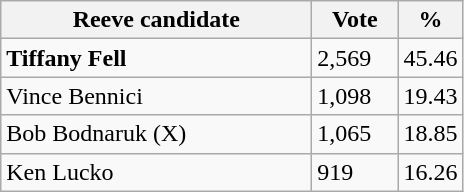<table class="wikitable">
<tr>
<th width="200px">Reeve candidate</th>
<th width="50px">Vote</th>
<th width="30px">%</th>
</tr>
<tr>
<td><strong>Tiffany Fell</strong></td>
<td>2,569</td>
<td>45.46</td>
</tr>
<tr>
<td>Vince Bennici</td>
<td>1,098</td>
<td>19.43</td>
</tr>
<tr>
<td>Bob Bodnaruk (X)</td>
<td>1,065</td>
<td>18.85</td>
</tr>
<tr>
<td>Ken Lucko</td>
<td>919</td>
<td>16.26</td>
</tr>
</table>
